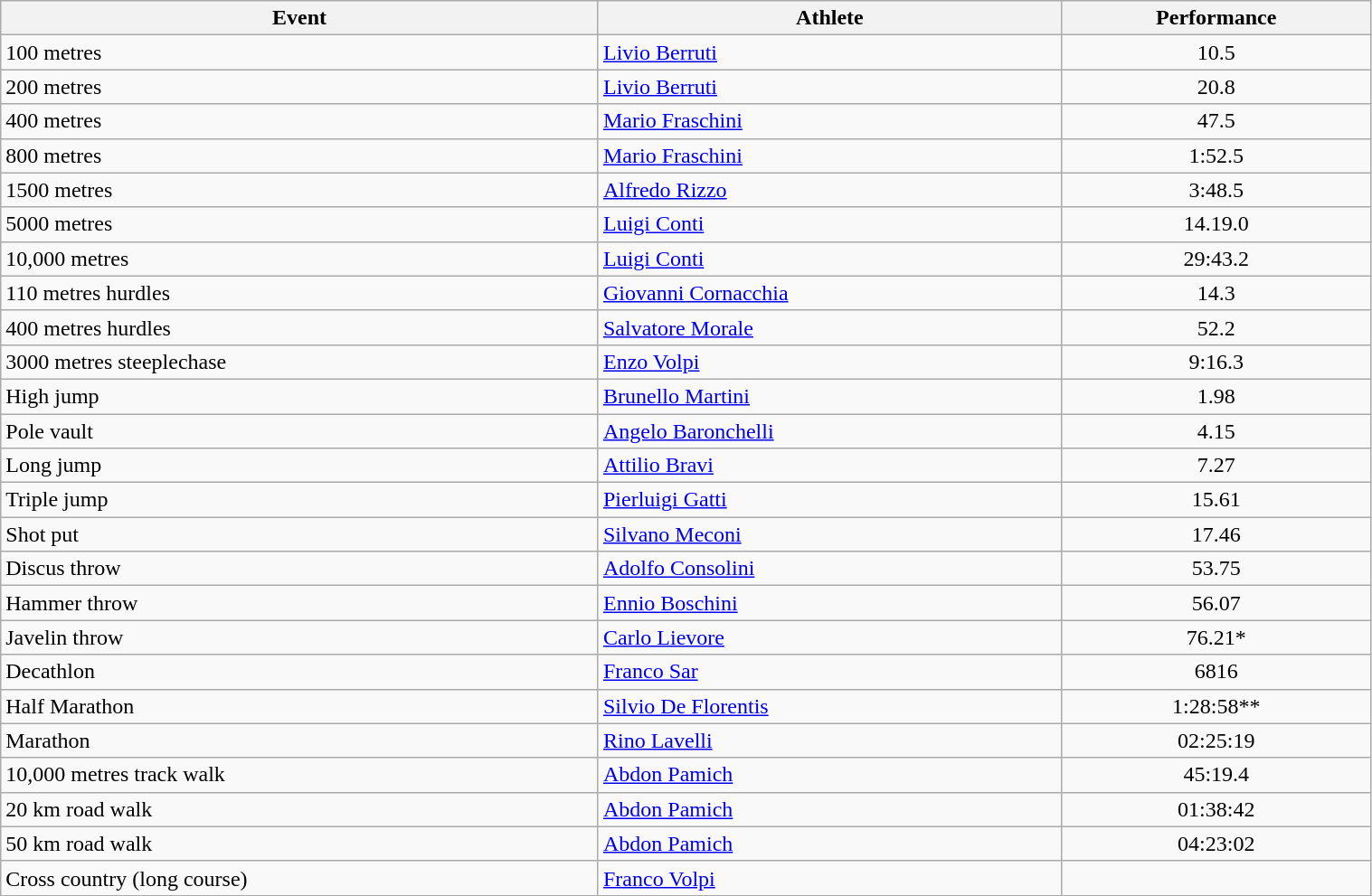<table class="wikitable" width=80% style="font-size:100%; text-align:left;">
<tr>
<th>Event</th>
<th>Athlete</th>
<th>Performance</th>
</tr>
<tr>
<td>100 metres</td>
<td><a href='#'>Livio Berruti</a></td>
<td align=center>10.5</td>
</tr>
<tr>
<td>200 metres</td>
<td><a href='#'>Livio Berruti</a></td>
<td align=center>20.8</td>
</tr>
<tr>
<td>400 metres</td>
<td><a href='#'>Mario Fraschini</a></td>
<td align=center>47.5</td>
</tr>
<tr>
<td>800 metres</td>
<td><a href='#'>Mario Fraschini</a></td>
<td align=center>1:52.5</td>
</tr>
<tr>
<td>1500 metres</td>
<td><a href='#'>Alfredo Rizzo</a></td>
<td align=center>3:48.5</td>
</tr>
<tr>
<td>5000 metres</td>
<td><a href='#'>Luigi Conti</a></td>
<td align=center>14.19.0</td>
</tr>
<tr>
<td>10,000 metres</td>
<td><a href='#'>Luigi Conti</a></td>
<td align=center>29:43.2</td>
</tr>
<tr>
<td>110 metres hurdles</td>
<td><a href='#'>Giovanni Cornacchia</a></td>
<td align=center>14.3</td>
</tr>
<tr>
<td>400 metres hurdles</td>
<td><a href='#'>Salvatore Morale</a></td>
<td align=center>52.2</td>
</tr>
<tr>
<td>3000 metres steeplechase</td>
<td><a href='#'>Enzo Volpi</a></td>
<td align=center>9:16.3</td>
</tr>
<tr>
<td>High jump</td>
<td><a href='#'>Brunello Martini</a></td>
<td align=center>1.98</td>
</tr>
<tr>
<td>Pole vault</td>
<td><a href='#'>Angelo Baronchelli</a></td>
<td align=center>4.15</td>
</tr>
<tr>
<td>Long jump</td>
<td><a href='#'>Attilio Bravi</a></td>
<td align=center>7.27</td>
</tr>
<tr>
<td>Triple jump</td>
<td><a href='#'>Pierluigi Gatti</a></td>
<td align=center>15.61</td>
</tr>
<tr>
<td>Shot put</td>
<td><a href='#'>Silvano Meconi</a></td>
<td align=center>17.46</td>
</tr>
<tr>
<td>Discus throw</td>
<td><a href='#'>Adolfo Consolini</a></td>
<td align=center>53.75</td>
</tr>
<tr>
<td>Hammer throw</td>
<td><a href='#'>Ennio Boschini</a></td>
<td align=center>56.07</td>
</tr>
<tr>
<td>Javelin throw</td>
<td><a href='#'>Carlo Lievore</a></td>
<td align=center>76.21*</td>
</tr>
<tr>
<td>Decathlon</td>
<td><a href='#'>Franco Sar</a></td>
<td align=center>6816</td>
</tr>
<tr>
<td>Half Marathon</td>
<td><a href='#'>Silvio De Florentis</a></td>
<td align=center>1:28:58**</td>
</tr>
<tr>
<td>Marathon</td>
<td><a href='#'>Rino Lavelli</a></td>
<td align=center>02:25:19</td>
</tr>
<tr>
<td>10,000 metres track walk</td>
<td><a href='#'>Abdon Pamich</a></td>
<td align=center>45:19.4</td>
</tr>
<tr>
<td>20 km road walk</td>
<td><a href='#'>Abdon Pamich</a></td>
<td align=center>01:38:42</td>
</tr>
<tr>
<td>50 km road walk</td>
<td><a href='#'>Abdon Pamich</a></td>
<td align=center>04:23:02</td>
</tr>
<tr>
<td>Cross country (long course)</td>
<td><a href='#'>Franco Volpi</a></td>
<td align=center></td>
</tr>
</table>
